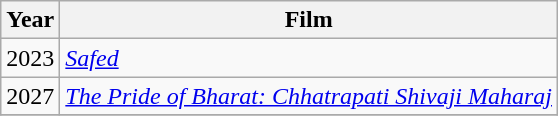<table class="wikitable sortable">
<tr>
<th>Year</th>
<th>Film</th>
</tr>
<tr>
<td>2023</td>
<td><em><a href='#'>Safed</a></em></td>
</tr>
<tr>
<td>2027</td>
<td><em><a href='#'>The Pride of Bharat: Chhatrapati Shivaji Maharaj</a></em></td>
</tr>
<tr>
</tr>
</table>
